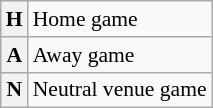<table class="wikitable plainrowheaders" style="font-size:90%;">
<tr>
<th scope="row"><strong>H</strong></th>
<td>Home game</td>
</tr>
<tr>
<th scope="row"><strong>A</strong></th>
<td>Away game</td>
</tr>
<tr>
<th scope="row"><strong>N</strong></th>
<td>Neutral venue game</td>
</tr>
</table>
